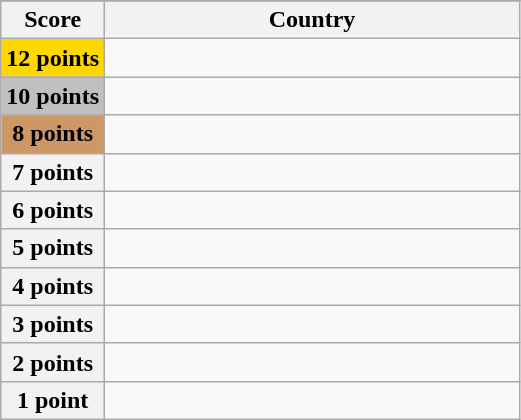<table class="wikitable">
<tr>
</tr>
<tr>
<th scope="col" width="20%">Score</th>
<th scope="col">Country</th>
</tr>
<tr>
<th scope="row" style="background:gold">12 points</th>
<td></td>
</tr>
<tr>
<th scope="row" style="background:silver">10 points</th>
<td></td>
</tr>
<tr>
<th scope="row" style="background:#CC9966">8 points</th>
<td></td>
</tr>
<tr>
<th scope="row">7 points</th>
<td></td>
</tr>
<tr>
<th scope="row">6 points</th>
<td></td>
</tr>
<tr>
<th scope="row">5 points</th>
<td></td>
</tr>
<tr>
<th scope="row">4 points</th>
<td></td>
</tr>
<tr>
<th scope="row">3 points</th>
<td></td>
</tr>
<tr>
<th scope="row">2 points</th>
<td></td>
</tr>
<tr>
<th scope="row">1 point</th>
<td></td>
</tr>
</table>
